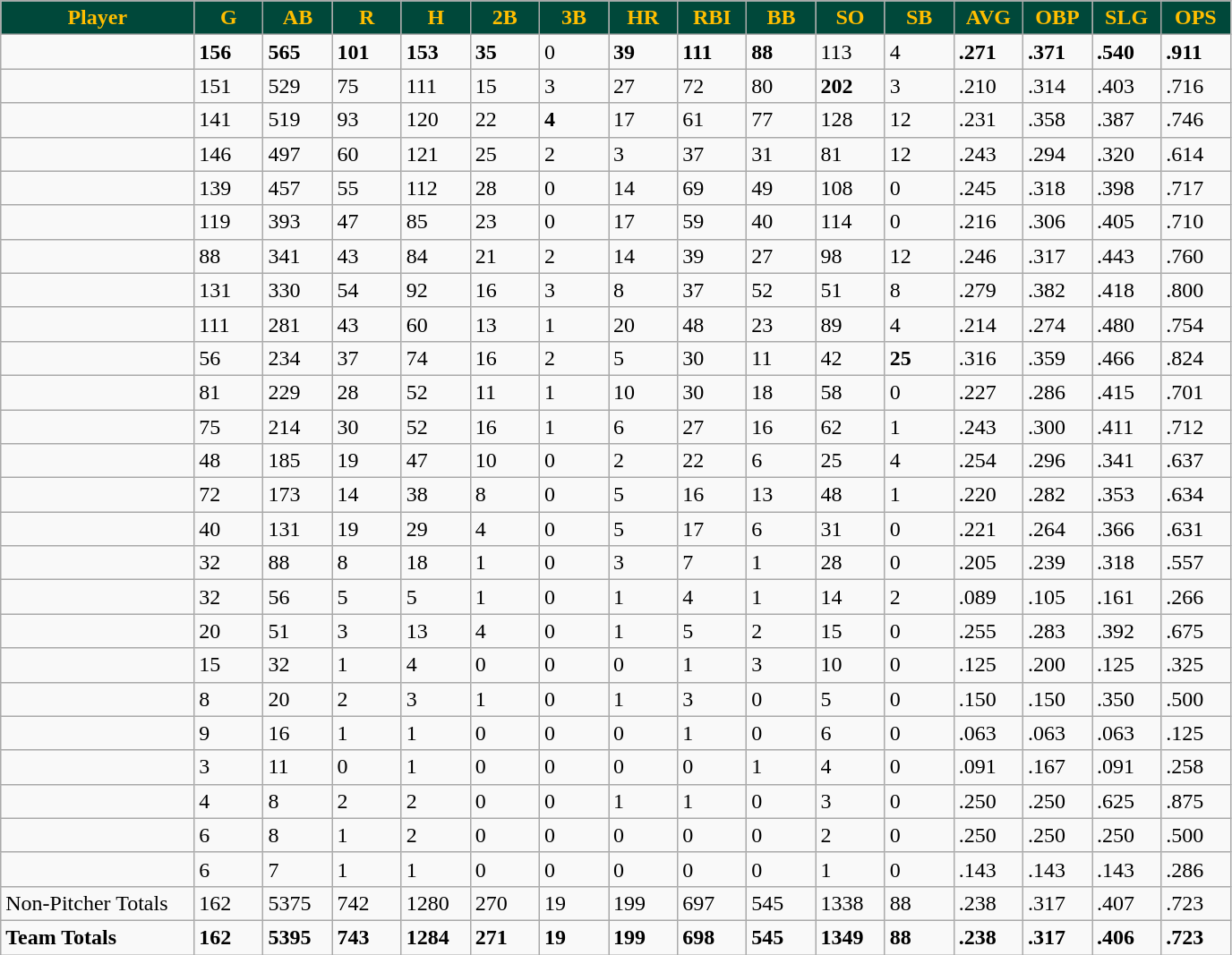<table class="wikitable sortable">
<tr>
<th style="background:#00483A; color:#FFBE00; width:14%;">Player</th>
<th style="background:#00483A; color:#FFBE00; width:5%;">G</th>
<th style="background:#00483A; color:#FFBE00; width:5%;">AB</th>
<th style="background:#00483A; color:#FFBE00; width:5%;">R</th>
<th style="background:#00483A; color:#FFBE00; width:5%;">H</th>
<th style="background:#00483A; color:#FFBE00; width:5%;">2B</th>
<th style="background:#00483A; color:#FFBE00; width:5%;">3B</th>
<th style="background:#00483A; color:#FFBE00; width:5%;">HR</th>
<th style="background:#00483A; color:#FFBE00; width:5%;">RBI</th>
<th style="background:#00483A; color:#FFBE00; width:5%;">BB</th>
<th style="background:#00483A; color:#FFBE00; width:5%;">SO</th>
<th style="background:#00483A; color:#FFBE00; width:5%;">SB</th>
<th style="background:#00483A; color:#FFBE00; width:5%;">AVG</th>
<th style="background:#00483A; color:#FFBE00; width:5%;">OBP</th>
<th style="background:#00483A; color:#FFBE00; width:5%;">SLG</th>
<th style="background:#00483A; color:#FFBE00; width:5%;">OPS</th>
</tr>
<tr>
<td></td>
<td><strong>156</strong></td>
<td><strong>565</strong></td>
<td><strong>101</strong></td>
<td><strong>153</strong></td>
<td><strong>35</strong></td>
<td>0</td>
<td><strong>39</strong></td>
<td><strong>111</strong></td>
<td><strong>88</strong></td>
<td>113</td>
<td>4</td>
<td><strong>.271</strong></td>
<td><strong>.371</strong></td>
<td><strong>.540</strong></td>
<td><strong>.911</strong></td>
</tr>
<tr>
<td></td>
<td>151</td>
<td>529</td>
<td>75</td>
<td>111</td>
<td>15</td>
<td>3</td>
<td>27</td>
<td>72</td>
<td>80</td>
<td><strong>202</strong></td>
<td>3</td>
<td>.210</td>
<td>.314</td>
<td>.403</td>
<td>.716</td>
</tr>
<tr>
<td></td>
<td>141</td>
<td>519</td>
<td>93</td>
<td>120</td>
<td>22</td>
<td><strong>4</strong></td>
<td>17</td>
<td>61</td>
<td>77</td>
<td>128</td>
<td>12</td>
<td>.231</td>
<td>.358</td>
<td>.387</td>
<td>.746</td>
</tr>
<tr>
<td></td>
<td>146</td>
<td>497</td>
<td>60</td>
<td>121</td>
<td>25</td>
<td>2</td>
<td>3</td>
<td>37</td>
<td>31</td>
<td>81</td>
<td>12</td>
<td>.243</td>
<td>.294</td>
<td>.320</td>
<td>.614</td>
</tr>
<tr>
<td></td>
<td>139</td>
<td>457</td>
<td>55</td>
<td>112</td>
<td>28</td>
<td>0</td>
<td>14</td>
<td>69</td>
<td>49</td>
<td>108</td>
<td>0</td>
<td>.245</td>
<td>.318</td>
<td>.398</td>
<td>.717</td>
</tr>
<tr>
<td></td>
<td>119</td>
<td>393</td>
<td>47</td>
<td>85</td>
<td>23</td>
<td>0</td>
<td>17</td>
<td>59</td>
<td>40</td>
<td>114</td>
<td>0</td>
<td>.216</td>
<td>.306</td>
<td>.405</td>
<td>.710</td>
</tr>
<tr>
<td></td>
<td>88</td>
<td>341</td>
<td>43</td>
<td>84</td>
<td>21</td>
<td>2</td>
<td>14</td>
<td>39</td>
<td>27</td>
<td>98</td>
<td>12</td>
<td>.246</td>
<td>.317</td>
<td>.443</td>
<td>.760</td>
</tr>
<tr>
<td></td>
<td>131</td>
<td>330</td>
<td>54</td>
<td>92</td>
<td>16</td>
<td>3</td>
<td>8</td>
<td>37</td>
<td>52</td>
<td>51</td>
<td>8</td>
<td>.279</td>
<td>.382</td>
<td>.418</td>
<td>.800</td>
</tr>
<tr>
<td></td>
<td>111</td>
<td>281</td>
<td>43</td>
<td>60</td>
<td>13</td>
<td>1</td>
<td>20</td>
<td>48</td>
<td>23</td>
<td>89</td>
<td>4</td>
<td>.214</td>
<td>.274</td>
<td>.480</td>
<td>.754</td>
</tr>
<tr>
<td></td>
<td>56</td>
<td>234</td>
<td>37</td>
<td>74</td>
<td>16</td>
<td>2</td>
<td>5</td>
<td>30</td>
<td>11</td>
<td>42</td>
<td><strong>25</strong></td>
<td>.316</td>
<td>.359</td>
<td>.466</td>
<td>.824</td>
</tr>
<tr>
<td></td>
<td>81</td>
<td>229</td>
<td>28</td>
<td>52</td>
<td>11</td>
<td>1</td>
<td>10</td>
<td>30</td>
<td>18</td>
<td>58</td>
<td>0</td>
<td>.227</td>
<td>.286</td>
<td>.415</td>
<td>.701</td>
</tr>
<tr>
<td></td>
<td>75</td>
<td>214</td>
<td>30</td>
<td>52</td>
<td>16</td>
<td>1</td>
<td>6</td>
<td>27</td>
<td>16</td>
<td>62</td>
<td>1</td>
<td>.243</td>
<td>.300</td>
<td>.411</td>
<td>.712</td>
</tr>
<tr>
<td></td>
<td>48</td>
<td>185</td>
<td>19</td>
<td>47</td>
<td>10</td>
<td>0</td>
<td>2</td>
<td>22</td>
<td>6</td>
<td>25</td>
<td>4</td>
<td>.254</td>
<td>.296</td>
<td>.341</td>
<td>.637</td>
</tr>
<tr>
<td></td>
<td>72</td>
<td>173</td>
<td>14</td>
<td>38</td>
<td>8</td>
<td>0</td>
<td>5</td>
<td>16</td>
<td>13</td>
<td>48</td>
<td>1</td>
<td>.220</td>
<td>.282</td>
<td>.353</td>
<td>.634</td>
</tr>
<tr>
<td></td>
<td>40</td>
<td>131</td>
<td>19</td>
<td>29</td>
<td>4</td>
<td>0</td>
<td>5</td>
<td>17</td>
<td>6</td>
<td>31</td>
<td>0</td>
<td>.221</td>
<td>.264</td>
<td>.366</td>
<td>.631</td>
</tr>
<tr>
<td></td>
<td>32</td>
<td>88</td>
<td>8</td>
<td>18</td>
<td>1</td>
<td>0</td>
<td>3</td>
<td>7</td>
<td>1</td>
<td>28</td>
<td>0</td>
<td>.205</td>
<td>.239</td>
<td>.318</td>
<td>.557</td>
</tr>
<tr>
<td></td>
<td>32</td>
<td>56</td>
<td>5</td>
<td>5</td>
<td>1</td>
<td>0</td>
<td>1</td>
<td>4</td>
<td>1</td>
<td>14</td>
<td>2</td>
<td>.089</td>
<td>.105</td>
<td>.161</td>
<td>.266</td>
</tr>
<tr>
<td></td>
<td>20</td>
<td>51</td>
<td>3</td>
<td>13</td>
<td>4</td>
<td>0</td>
<td>1</td>
<td>5</td>
<td>2</td>
<td>15</td>
<td>0</td>
<td>.255</td>
<td>.283</td>
<td>.392</td>
<td>.675</td>
</tr>
<tr>
<td></td>
<td>15</td>
<td>32</td>
<td>1</td>
<td>4</td>
<td>0</td>
<td>0</td>
<td>0</td>
<td>1</td>
<td>3</td>
<td>10</td>
<td>0</td>
<td>.125</td>
<td>.200</td>
<td>.125</td>
<td>.325</td>
</tr>
<tr>
<td></td>
<td>8</td>
<td>20</td>
<td>2</td>
<td>3</td>
<td>1</td>
<td>0</td>
<td>1</td>
<td>3</td>
<td>0</td>
<td>5</td>
<td>0</td>
<td>.150</td>
<td>.150</td>
<td>.350</td>
<td>.500</td>
</tr>
<tr>
<td></td>
<td>9</td>
<td>16</td>
<td>1</td>
<td>1</td>
<td>0</td>
<td>0</td>
<td>0</td>
<td>1</td>
<td>0</td>
<td>6</td>
<td>0</td>
<td>.063</td>
<td>.063</td>
<td>.063</td>
<td>.125</td>
</tr>
<tr>
<td></td>
<td>3</td>
<td>11</td>
<td>0</td>
<td>1</td>
<td>0</td>
<td>0</td>
<td>0</td>
<td>0</td>
<td>1</td>
<td>4</td>
<td>0</td>
<td>.091</td>
<td>.167</td>
<td>.091</td>
<td>.258</td>
</tr>
<tr>
<td></td>
<td>4</td>
<td>8</td>
<td>2</td>
<td>2</td>
<td>0</td>
<td>0</td>
<td>1</td>
<td>1</td>
<td>0</td>
<td>3</td>
<td>0</td>
<td>.250</td>
<td>.250</td>
<td>.625</td>
<td>.875</td>
</tr>
<tr>
<td></td>
<td>6</td>
<td>8</td>
<td>1</td>
<td>2</td>
<td>0</td>
<td>0</td>
<td>0</td>
<td>0</td>
<td>0</td>
<td>2</td>
<td>0</td>
<td>.250</td>
<td>.250</td>
<td>.250</td>
<td>.500</td>
</tr>
<tr>
<td></td>
<td>6</td>
<td>7</td>
<td>1</td>
<td>1</td>
<td>0</td>
<td>0</td>
<td>0</td>
<td>0</td>
<td>0</td>
<td>1</td>
<td>0</td>
<td>.143</td>
<td>.143</td>
<td>.143</td>
<td>.286</td>
</tr>
<tr>
<td>Non-Pitcher Totals</td>
<td>162</td>
<td>5375</td>
<td>742</td>
<td>1280</td>
<td>270</td>
<td>19</td>
<td>199</td>
<td>697</td>
<td>545</td>
<td>1338</td>
<td>88</td>
<td>.238</td>
<td>.317</td>
<td>.407</td>
<td>.723</td>
</tr>
<tr>
<td><strong>Team Totals</strong></td>
<td><strong>162</strong></td>
<td><strong>5395</strong></td>
<td><strong>743</strong></td>
<td><strong>1284</strong></td>
<td><strong>271</strong></td>
<td><strong>19</strong></td>
<td><strong>199</strong></td>
<td><strong>698</strong></td>
<td><strong>545</strong></td>
<td><strong>1349</strong></td>
<td><strong>88</strong></td>
<td><strong>.238</strong></td>
<td><strong>.317</strong></td>
<td><strong>.406</strong></td>
<td><strong>.723</strong></td>
</tr>
</table>
